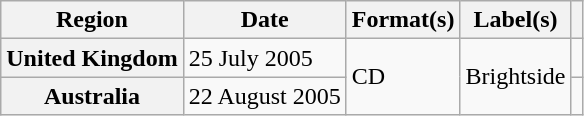<table class="wikitable plainrowheaders">
<tr>
<th scope="col">Region</th>
<th scope="col">Date</th>
<th scope="col">Format(s)</th>
<th scope="col">Label(s)</th>
<th scope="col"></th>
</tr>
<tr>
<th scope="row">United Kingdom</th>
<td>25 July 2005</td>
<td rowspan="2">CD</td>
<td rowspan="2">Brightside</td>
<td></td>
</tr>
<tr>
<th scope="row">Australia</th>
<td>22 August 2005</td>
<td></td>
</tr>
</table>
